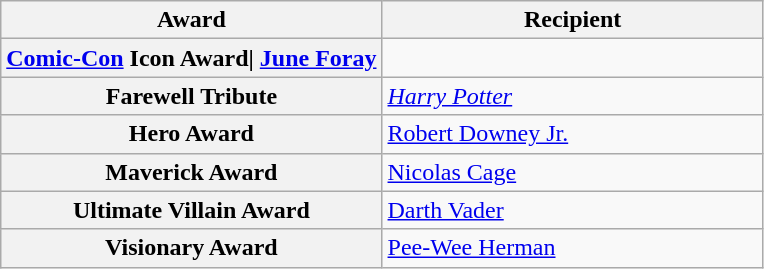<table class="wikitable sortable">
<tr>
<th scope="col" style="width:50%">Award</th>
<th scope="col" style="width:50%">Recipient</th>
</tr>
<tr>
<th scope="rowgroup" rowspan="1" style="text-align:center"><a href='#'>Comic-Con</a> Icon Award| <a href='#'>June Foray</a></th>
</tr>
<tr>
<th scope="rowgroup" rowspan="1" style="text-align:center">Farewell Tribute</th>
<td><em><a href='#'>Harry Potter</a></em></td>
</tr>
<tr>
<th scope="rowgroup" rowspan="1" style="text-align:center">Hero Award</th>
<td><a href='#'>Robert Downey Jr.</a></td>
</tr>
<tr>
<th scope="rowgroup" rowspan="1" style="text-align:center">Maverick Award</th>
<td><a href='#'>Nicolas Cage</a></td>
</tr>
<tr>
<th scope="rowgroup" rowspan="1" style="text-align:center">Ultimate Villain Award</th>
<td><a href='#'>Darth Vader</a></td>
</tr>
<tr>
<th scope="rowgroup" rowspan="1" style="text-align:center">Visionary Award</th>
<td><a href='#'>Pee-Wee Herman</a></td>
</tr>
</table>
